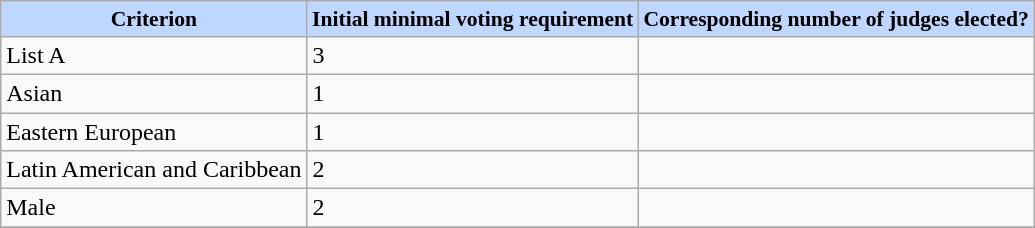<table class="wikitable col2center">
<tr bgcolor=#BFD7FF align="center" style="font-size:90%;">
<td><strong>Criterion</strong></td>
<td><strong>Initial minimal voting requirement</strong></td>
<td><strong>Corresponding number of judges elected?</strong></td>
</tr>
<tr>
<td>List A</td>
<td>3</td>
<td></td>
</tr>
<tr>
<td>Asian</td>
<td>1</td>
<td></td>
</tr>
<tr>
<td>Eastern European</td>
<td>1</td>
<td></td>
</tr>
<tr>
<td>Latin American and Caribbean</td>
<td>2</td>
<td></td>
</tr>
<tr>
<td>Male</td>
<td>2</td>
<td></td>
</tr>
<tr>
</tr>
</table>
